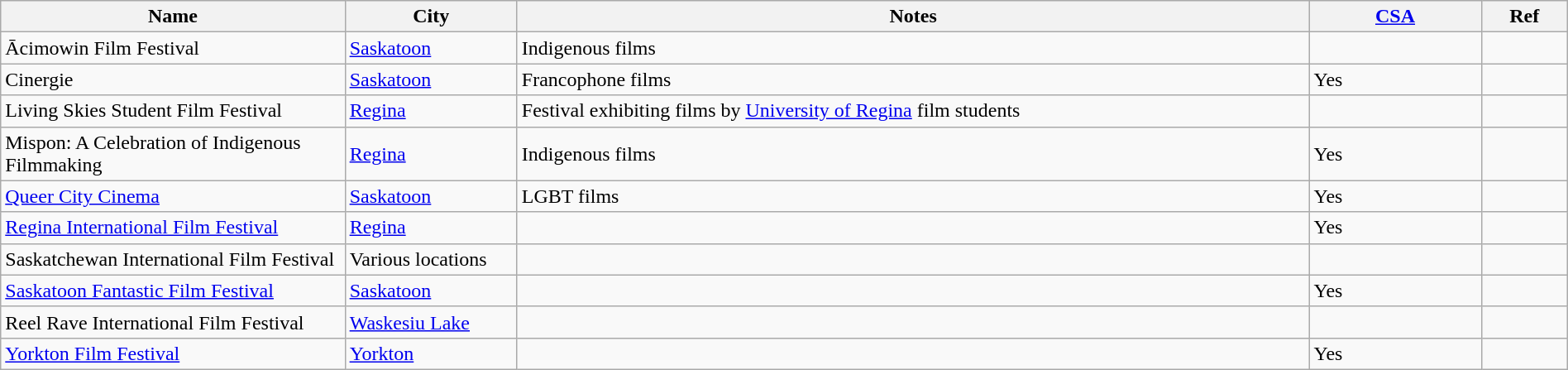<table class="wikitable sortable" width=100%>
<tr>
<th style="width:20%;">Name</th>
<th style="width:10%;">City</th>
<th style="width:46%;">Notes</th>
<th style="width:10%;"><a href='#'>CSA</a></th>
<th style="width:5%;">Ref</th>
</tr>
<tr>
<td>Ācimowin Film Festival</td>
<td><a href='#'>Saskatoon</a></td>
<td>Indigenous films</td>
<td></td>
<td></td>
</tr>
<tr>
<td>Cinergie</td>
<td><a href='#'>Saskatoon</a></td>
<td>Francophone films</td>
<td>Yes</td>
<td></td>
</tr>
<tr>
<td>Living Skies Student Film Festival</td>
<td><a href='#'>Regina</a></td>
<td>Festival exhibiting films by <a href='#'>University of Regina</a> film students</td>
<td></td>
<td></td>
</tr>
<tr>
<td>Mispon: A Celebration of Indigenous Filmmaking</td>
<td><a href='#'>Regina</a></td>
<td>Indigenous films</td>
<td>Yes</td>
<td></td>
</tr>
<tr>
<td><a href='#'>Queer City Cinema</a></td>
<td><a href='#'>Saskatoon</a></td>
<td>LGBT films</td>
<td>Yes</td>
<td></td>
</tr>
<tr>
<td><a href='#'>Regina International Film Festival</a></td>
<td><a href='#'>Regina</a></td>
<td></td>
<td>Yes</td>
<td></td>
</tr>
<tr>
<td>Saskatchewan International Film Festival</td>
<td>Various locations</td>
<td></td>
<td></td>
<td></td>
</tr>
<tr>
<td><a href='#'>Saskatoon Fantastic Film Festival</a></td>
<td><a href='#'>Saskatoon</a></td>
<td></td>
<td>Yes</td>
<td></td>
</tr>
<tr>
<td>Reel Rave International Film Festival</td>
<td><a href='#'>Waskesiu Lake</a></td>
<td></td>
<td></td>
<td></td>
</tr>
<tr>
<td><a href='#'>Yorkton Film Festival</a></td>
<td><a href='#'>Yorkton</a></td>
<td></td>
<td>Yes</td>
<td></td>
</tr>
</table>
